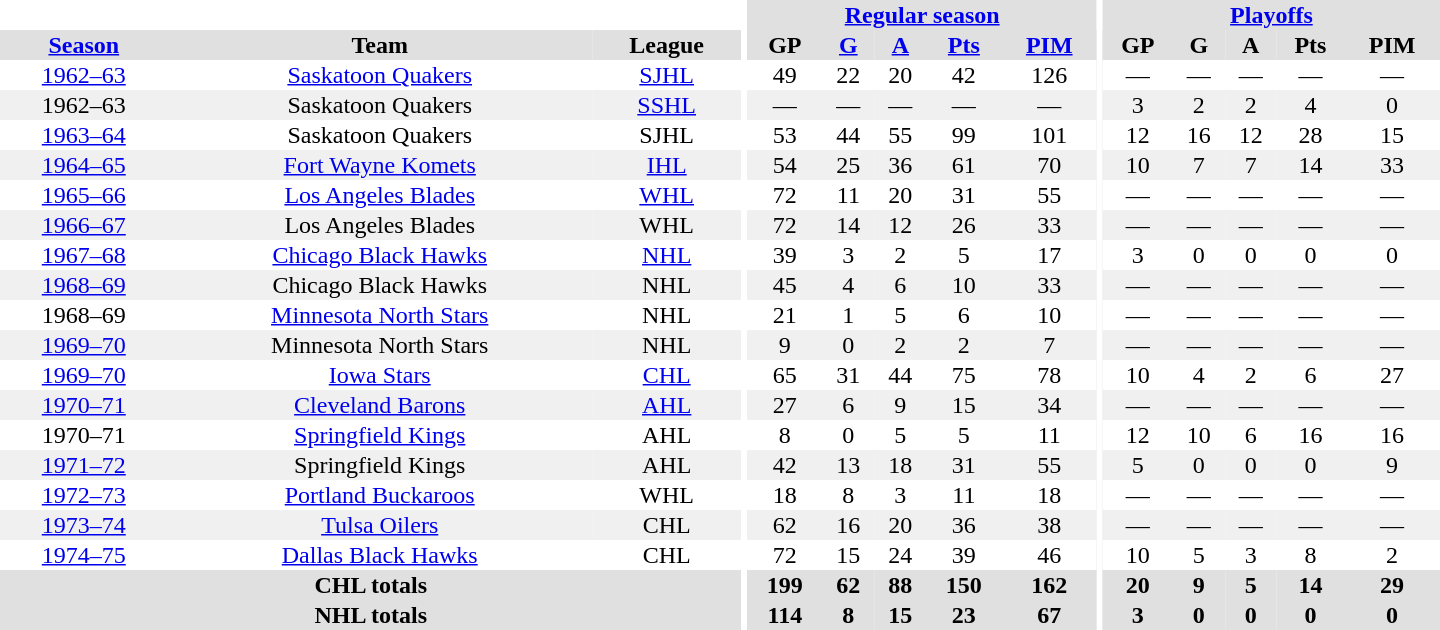<table border="0" cellpadding="1" cellspacing="0" style="text-align:center; width:60em">
<tr bgcolor="#e0e0e0">
<th colspan="3" bgcolor="#ffffff"></th>
<th rowspan="100" bgcolor="#ffffff"></th>
<th colspan="5"><a href='#'>Regular season</a></th>
<th rowspan="100" bgcolor="#ffffff"></th>
<th colspan="5"><a href='#'>Playoffs</a></th>
</tr>
<tr bgcolor="#e0e0e0">
<th><a href='#'>Season</a></th>
<th>Team</th>
<th>League</th>
<th>GP</th>
<th><a href='#'>G</a></th>
<th><a href='#'>A</a></th>
<th><a href='#'>Pts</a></th>
<th><a href='#'>PIM</a></th>
<th>GP</th>
<th>G</th>
<th>A</th>
<th>Pts</th>
<th>PIM</th>
</tr>
<tr>
<td><a href='#'>1962–63</a></td>
<td><a href='#'>Saskatoon Quakers</a></td>
<td><a href='#'>SJHL</a></td>
<td>49</td>
<td>22</td>
<td>20</td>
<td>42</td>
<td>126</td>
<td>—</td>
<td>—</td>
<td>—</td>
<td>—</td>
<td>—</td>
</tr>
<tr bgcolor="#f0f0f0">
<td>1962–63</td>
<td>Saskatoon Quakers</td>
<td><a href='#'>SSHL</a></td>
<td>—</td>
<td>—</td>
<td>—</td>
<td>—</td>
<td>—</td>
<td>3</td>
<td>2</td>
<td>2</td>
<td>4</td>
<td>0</td>
</tr>
<tr>
<td><a href='#'>1963–64</a></td>
<td>Saskatoon Quakers</td>
<td>SJHL</td>
<td>53</td>
<td>44</td>
<td>55</td>
<td>99</td>
<td>101</td>
<td>12</td>
<td>16</td>
<td>12</td>
<td>28</td>
<td>15</td>
</tr>
<tr bgcolor="#f0f0f0">
<td><a href='#'>1964–65</a></td>
<td><a href='#'>Fort Wayne Komets</a></td>
<td><a href='#'>IHL</a></td>
<td>54</td>
<td>25</td>
<td>36</td>
<td>61</td>
<td>70</td>
<td>10</td>
<td>7</td>
<td>7</td>
<td>14</td>
<td>33</td>
</tr>
<tr>
<td><a href='#'>1965–66</a></td>
<td><a href='#'>Los Angeles Blades</a></td>
<td><a href='#'>WHL</a></td>
<td>72</td>
<td>11</td>
<td>20</td>
<td>31</td>
<td>55</td>
<td>—</td>
<td>—</td>
<td>—</td>
<td>—</td>
<td>—</td>
</tr>
<tr bgcolor="#f0f0f0">
<td><a href='#'>1966–67</a></td>
<td>Los Angeles Blades</td>
<td>WHL</td>
<td>72</td>
<td>14</td>
<td>12</td>
<td>26</td>
<td>33</td>
<td>—</td>
<td>—</td>
<td>—</td>
<td>—</td>
<td>—</td>
</tr>
<tr>
<td><a href='#'>1967–68</a></td>
<td><a href='#'>Chicago Black Hawks</a></td>
<td><a href='#'>NHL</a></td>
<td>39</td>
<td>3</td>
<td>2</td>
<td>5</td>
<td>17</td>
<td>3</td>
<td>0</td>
<td>0</td>
<td>0</td>
<td>0</td>
</tr>
<tr bgcolor="#f0f0f0">
<td><a href='#'>1968–69</a></td>
<td>Chicago Black Hawks</td>
<td>NHL</td>
<td>45</td>
<td>4</td>
<td>6</td>
<td>10</td>
<td>33</td>
<td>—</td>
<td>—</td>
<td>—</td>
<td>—</td>
<td>—</td>
</tr>
<tr>
<td>1968–69</td>
<td><a href='#'>Minnesota North Stars</a></td>
<td>NHL</td>
<td>21</td>
<td>1</td>
<td>5</td>
<td>6</td>
<td>10</td>
<td>—</td>
<td>—</td>
<td>—</td>
<td>—</td>
<td>—</td>
</tr>
<tr bgcolor="#f0f0f0">
<td><a href='#'>1969–70</a></td>
<td>Minnesota North Stars</td>
<td>NHL</td>
<td>9</td>
<td>0</td>
<td>2</td>
<td>2</td>
<td>7</td>
<td>—</td>
<td>—</td>
<td>—</td>
<td>—</td>
<td>—</td>
</tr>
<tr>
<td><a href='#'>1969–70</a></td>
<td><a href='#'>Iowa Stars</a></td>
<td><a href='#'>CHL</a></td>
<td>65</td>
<td>31</td>
<td>44</td>
<td>75</td>
<td>78</td>
<td>10</td>
<td>4</td>
<td>2</td>
<td>6</td>
<td>27</td>
</tr>
<tr bgcolor="#f0f0f0">
<td><a href='#'>1970–71</a></td>
<td><a href='#'>Cleveland Barons</a></td>
<td><a href='#'>AHL</a></td>
<td>27</td>
<td>6</td>
<td>9</td>
<td>15</td>
<td>34</td>
<td>—</td>
<td>—</td>
<td>—</td>
<td>—</td>
<td>—</td>
</tr>
<tr>
<td>1970–71</td>
<td><a href='#'>Springfield Kings</a></td>
<td>AHL</td>
<td>8</td>
<td>0</td>
<td>5</td>
<td>5</td>
<td>11</td>
<td>12</td>
<td>10</td>
<td>6</td>
<td>16</td>
<td>16</td>
</tr>
<tr bgcolor="#f0f0f0">
<td><a href='#'>1971–72</a></td>
<td>Springfield Kings</td>
<td>AHL</td>
<td>42</td>
<td>13</td>
<td>18</td>
<td>31</td>
<td>55</td>
<td>5</td>
<td>0</td>
<td>0</td>
<td>0</td>
<td>9</td>
</tr>
<tr>
<td><a href='#'>1972–73</a></td>
<td><a href='#'>Portland Buckaroos</a></td>
<td>WHL</td>
<td>18</td>
<td>8</td>
<td>3</td>
<td>11</td>
<td>18</td>
<td>—</td>
<td>—</td>
<td>—</td>
<td>—</td>
<td>—</td>
</tr>
<tr bgcolor="#f0f0f0">
<td><a href='#'>1973–74</a></td>
<td><a href='#'>Tulsa Oilers</a></td>
<td>CHL</td>
<td>62</td>
<td>16</td>
<td>20</td>
<td>36</td>
<td>38</td>
<td>—</td>
<td>—</td>
<td>—</td>
<td>—</td>
<td>—</td>
</tr>
<tr>
<td><a href='#'>1974–75</a></td>
<td><a href='#'>Dallas Black Hawks</a></td>
<td>CHL</td>
<td>72</td>
<td>15</td>
<td>24</td>
<td>39</td>
<td>46</td>
<td>10</td>
<td>5</td>
<td>3</td>
<td>8</td>
<td>2</td>
</tr>
<tr bgcolor="#e0e0e0">
<th colspan="3">CHL totals</th>
<th>199</th>
<th>62</th>
<th>88</th>
<th>150</th>
<th>162</th>
<th>20</th>
<th>9</th>
<th>5</th>
<th>14</th>
<th>29</th>
</tr>
<tr bgcolor="#e0e0e0">
<th colspan="3">NHL totals</th>
<th>114</th>
<th>8</th>
<th>15</th>
<th>23</th>
<th>67</th>
<th>3</th>
<th>0</th>
<th>0</th>
<th>0</th>
<th>0</th>
</tr>
</table>
